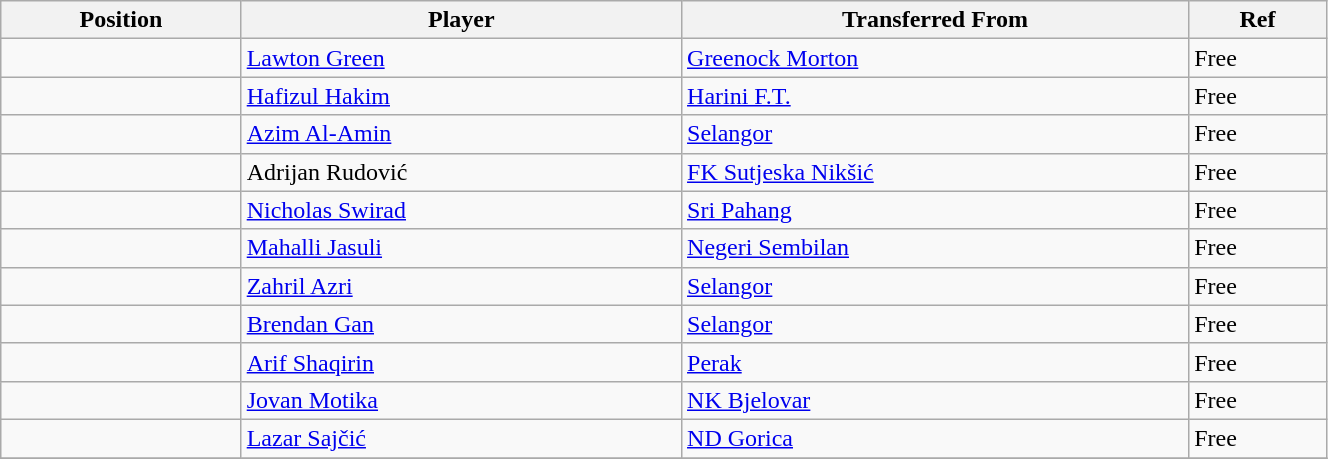<table class="wikitable sortable" style="width:70%; font-size:100%; text-align:left;">
<tr>
<th>Position</th>
<th>Player</th>
<th>Transferred From</th>
<th>Ref</th>
</tr>
<tr>
<td></td>
<td> <a href='#'>Lawton Green</a></td>
<td> <a href='#'>Greenock Morton</a></td>
<td>Free</td>
</tr>
<tr>
<td></td>
<td> <a href='#'>Hafizul Hakim</a></td>
<td> <a href='#'>Harini F.T.</a></td>
<td>Free</td>
</tr>
<tr>
<td></td>
<td> <a href='#'>Azim Al-Amin</a></td>
<td> <a href='#'>Selangor</a></td>
<td>Free </td>
</tr>
<tr>
<td></td>
<td> Adrijan Rudović</td>
<td> <a href='#'>FK Sutjeska Nikšić</a></td>
<td>Free</td>
</tr>
<tr>
<td></td>
<td> <a href='#'>Nicholas Swirad</a></td>
<td> <a href='#'>Sri Pahang</a></td>
<td>Free </td>
</tr>
<tr>
<td></td>
<td> <a href='#'>Mahalli Jasuli</a></td>
<td> <a href='#'>Negeri Sembilan</a></td>
<td>Free </td>
</tr>
<tr>
<td></td>
<td> <a href='#'>Zahril Azri</a></td>
<td> <a href='#'>Selangor</a></td>
<td>Free </td>
</tr>
<tr>
<td></td>
<td> <a href='#'>Brendan Gan</a></td>
<td> <a href='#'>Selangor</a></td>
<td>Free </td>
</tr>
<tr>
<td></td>
<td> <a href='#'>Arif Shaqirin</a></td>
<td> <a href='#'>Perak</a></td>
<td>Free</td>
</tr>
<tr>
<td></td>
<td> <a href='#'>Jovan Motika</a></td>
<td> <a href='#'>NK Bjelovar</a></td>
<td>Free</td>
</tr>
<tr>
<td></td>
<td> <a href='#'>Lazar Sajčić</a></td>
<td> <a href='#'>ND Gorica</a></td>
<td>Free</td>
</tr>
<tr>
</tr>
</table>
